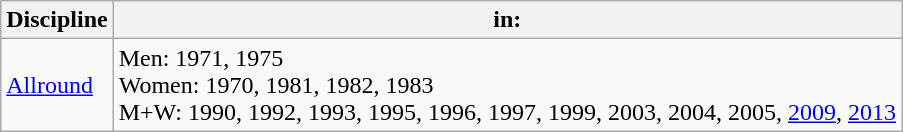<table class="wikitable">
<tr>
<th>Discipline</th>
<th>in:</th>
</tr>
<tr>
<td><a href='#'>Allround</a></td>
<td>Men: 1971, 1975 <br> Women: 1970, 1981, 1982, 1983 <br> M+W: 1990, 1992, 1993, 1995, 1996, 1997, 1999, 2003, 2004, 2005, <a href='#'>2009</a>, <a href='#'>2013</a></td>
</tr>
</table>
